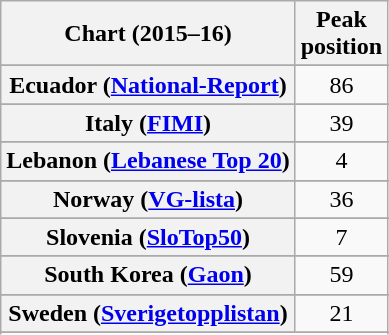<table class="wikitable sortable plainrowheaders" style="text-align:center">
<tr>
<th scope="col">Chart (2015–16)</th>
<th scope="col">Peak<br> position</th>
</tr>
<tr>
</tr>
<tr>
</tr>
<tr>
</tr>
<tr>
</tr>
<tr>
</tr>
<tr>
</tr>
<tr>
</tr>
<tr>
<th scope="row">Ecuador (<a href='#'>National-Report</a>)</th>
<td>86</td>
</tr>
<tr>
</tr>
<tr>
</tr>
<tr>
</tr>
<tr>
</tr>
<tr>
</tr>
<tr>
<th scope="row">Italy (<a href='#'>FIMI</a>)</th>
<td>39</td>
</tr>
<tr>
</tr>
<tr>
<th scope="row">Lebanon (<a href='#'>Lebanese Top 20</a>) </th>
<td>4</td>
</tr>
<tr>
</tr>
<tr>
</tr>
<tr>
</tr>
<tr>
<th scope="row">Norway (<a href='#'>VG-lista</a>)</th>
<td>36</td>
</tr>
<tr>
</tr>
<tr>
</tr>
<tr>
</tr>
<tr>
</tr>
<tr>
<th scope="row">Slovenia (<a href='#'>SloTop50</a>)</th>
<td>7</td>
</tr>
<tr>
</tr>
<tr>
<th scope="row">South Korea (<a href='#'>Gaon</a>)</th>
<td>59</td>
</tr>
<tr>
</tr>
<tr>
<th scope="row">Sweden (<a href='#'>Sverigetopplistan</a>)</th>
<td>21</td>
</tr>
<tr>
</tr>
<tr>
</tr>
<tr>
</tr>
<tr>
</tr>
<tr>
</tr>
<tr>
</tr>
<tr>
</tr>
</table>
